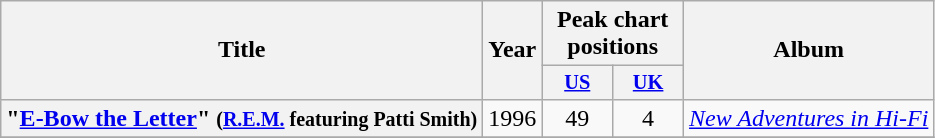<table class="wikitable plainrowheaders" style="text-align:center;">
<tr>
<th rowspan="2">Title</th>
<th rowspan="2">Year</th>
<th colspan="2">Peak chart positions</th>
<th rowspan="2">Album</th>
</tr>
<tr>
<th style="width:3em;font-size:85%"><a href='#'>US</a><br></th>
<th style="width:3em;font-size:85%"><a href='#'>UK</a><br></th>
</tr>
<tr>
<th scope="row">"<a href='#'>E-Bow the Letter</a>" <small>(<a href='#'>R.E.M.</a> featuring Patti Smith)</small></th>
<td>1996</td>
<td>49</td>
<td>4</td>
<td><em><a href='#'>New Adventures in Hi-Fi</a></em></td>
</tr>
<tr>
</tr>
</table>
